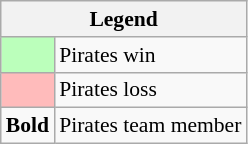<table class="wikitable" style="font-size:90%">
<tr>
<th colspan="2">Legend</th>
</tr>
<tr>
<td style="background:#bfb;"> </td>
<td>Pirates win</td>
</tr>
<tr>
<td style="background:#fbb;"> </td>
<td>Pirates loss</td>
</tr>
<tr>
<td><strong>Bold</strong></td>
<td>Pirates team member</td>
</tr>
</table>
